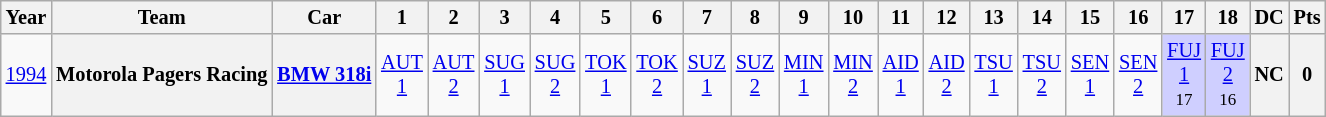<table class="wikitable" style="text-align:center; font-size:85%">
<tr>
<th>Year</th>
<th>Team</th>
<th>Car</th>
<th>1</th>
<th>2</th>
<th>3</th>
<th>4</th>
<th>5</th>
<th>6</th>
<th>7</th>
<th>8</th>
<th>9</th>
<th>10</th>
<th>11</th>
<th>12</th>
<th>13</th>
<th>14</th>
<th>15</th>
<th>16</th>
<th>17</th>
<th>18</th>
<th>DC</th>
<th>Pts</th>
</tr>
<tr>
<td><a href='#'>1994</a></td>
<th nowrap>Motorola Pagers Racing</th>
<th nowrap><a href='#'>BMW 318i</a></th>
<td><a href='#'>AUT<br>1</a></td>
<td><a href='#'>AUT<br>2</a></td>
<td><a href='#'>SUG<br>1</a></td>
<td><a href='#'>SUG<br>2</a></td>
<td><a href='#'>TOK<br>1</a></td>
<td><a href='#'>TOK<br>2</a></td>
<td><a href='#'>SUZ<br>1</a></td>
<td><a href='#'>SUZ<br>2</a></td>
<td><a href='#'>MIN<br>1</a></td>
<td><a href='#'>MIN<br>2</a></td>
<td><a href='#'>AID<br>1</a></td>
<td><a href='#'>AID<br>2</a></td>
<td><a href='#'>TSU<br>1</a></td>
<td><a href='#'>TSU<br>2</a></td>
<td><a href='#'>SEN<br>1</a></td>
<td><a href='#'>SEN<br>2</a></td>
<td style="background:#CFCFFF;"><a href='#'>FUJ<br>1</a><br><small>17</small></td>
<td style="background:#CFCFFF;"><a href='#'>FUJ<br>2</a><br><small>16</small></td>
<th>NC</th>
<th>0</th>
</tr>
</table>
